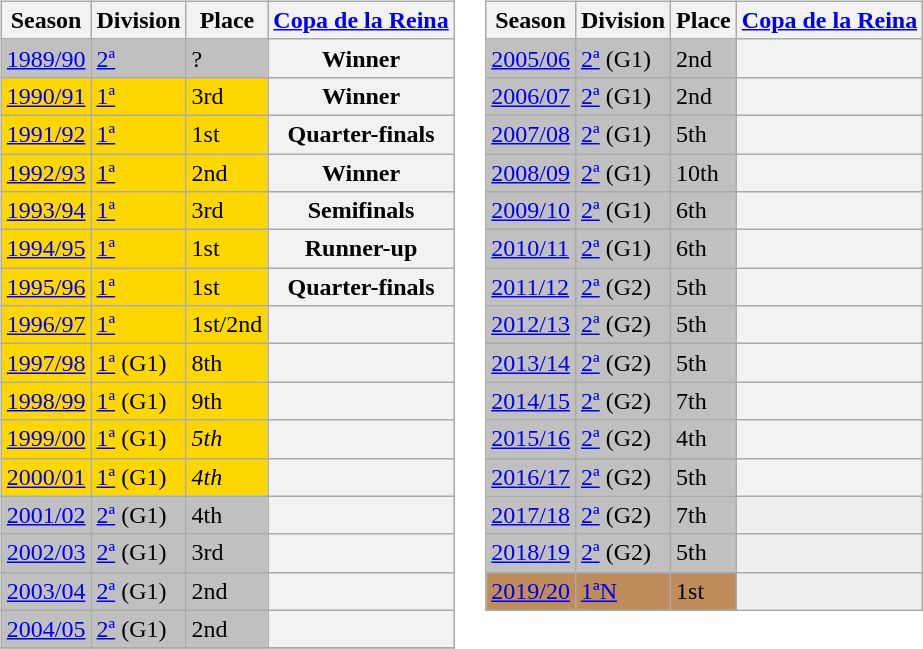<table>
<tr>
<td valign="top" width=0%><br><table class="wikitable">
<tr style="background:#f0f6fa;">
<th>Season</th>
<th>Division</th>
<th>Place</th>
<th><a href='#'>Copa de la Reina</a></th>
</tr>
<tr>
<td style="background:silver;"><a href='#'>1989/90</a></td>
<td style="background:silver;"><a href='#'>2ª</a></td>
<td style="background:silver;">?</td>
<th>Winner</th>
</tr>
<tr>
<td style="background:gold;"><a href='#'>1990/91</a></td>
<td style="background:gold;"><a href='#'>1ª</a></td>
<td style="background:gold;">3rd</td>
<th>Winner</th>
</tr>
<tr>
<td style="background:gold;"><a href='#'>1991/92</a></td>
<td style="background:gold;"><a href='#'>1ª</a></td>
<td style="background:gold;">1st</td>
<th>Quarter-finals</th>
</tr>
<tr>
<td style="background:gold;"><a href='#'>1992/93</a></td>
<td style="background:gold;"><a href='#'>1ª</a></td>
<td style="background:gold;">2nd</td>
<th>Winner</th>
</tr>
<tr>
<td style="background:gold;"><a href='#'>1993/94</a></td>
<td style="background:gold;"><a href='#'>1ª</a></td>
<td style="background:gold;">3rd</td>
<th>Semifinals</th>
</tr>
<tr>
<td style="background:gold;"><a href='#'>1994/95</a></td>
<td style="background:gold;"><a href='#'>1ª</a></td>
<td style="background:gold;">1st</td>
<th>Runner-up</th>
</tr>
<tr>
<td style="background:gold;"><a href='#'>1995/96</a></td>
<td style="background:gold;"><a href='#'>1ª</a></td>
<td style="background:gold;">1st</td>
<th>Quarter-finals</th>
</tr>
<tr>
<td style="background:gold;"><a href='#'>1996/97</a></td>
<td style="background:gold;"><a href='#'>1ª</a></td>
<td style="background:gold;">1st/2nd</td>
<th></th>
</tr>
<tr>
<td style="background:gold;"><a href='#'>1997/98</a></td>
<td style="background:gold;"><a href='#'>1ª</a> (G1)</td>
<td style="background:gold;">8th</td>
<th></th>
</tr>
<tr>
<td style="background:gold;"><a href='#'>1998/99</a></td>
<td style="background:gold;"><a href='#'>1ª</a> (G1)</td>
<td style="background:gold;">9th</td>
<th></th>
</tr>
<tr>
<td style="background:gold;"><a href='#'>1999/00</a></td>
<td style="background:gold;"><a href='#'>1ª</a> (G1)</td>
<td style="background:gold;"><em>5th</em></td>
<th></th>
</tr>
<tr>
<td style="background:gold;"><a href='#'>2000/01</a></td>
<td style="background:gold;"><a href='#'>1ª</a> (G1)</td>
<td style="background:gold;"><em>4th</em></td>
<th></th>
</tr>
<tr>
<td style="background:silver;"><a href='#'>2001/02</a></td>
<td style="background:silver;"><a href='#'>2ª</a> (G1)</td>
<td style="background:silver;">4th</td>
<th></th>
</tr>
<tr>
<td style="background:silver;"><a href='#'>2002/03</a></td>
<td style="background:silver;"><a href='#'>2ª</a> (G1)</td>
<td style="background:silver;">3rd</td>
<th></th>
</tr>
<tr>
<td style="background:silver;"><a href='#'>2003/04</a></td>
<td style="background:silver;"><a href='#'>2ª</a> (G1)</td>
<td style="background:silver;">2nd</td>
<th></th>
</tr>
<tr>
<td style="background:silver;"><a href='#'>2004/05</a></td>
<td style="background:silver;"><a href='#'>2ª</a> (G1)</td>
<td style="background:silver;">2nd</td>
<th></th>
</tr>
<tr>
</tr>
</table>
</td>
<td valign="top" width=0%><br><table class="wikitable">
<tr style="background:#f0f6fa;">
<th>Season</th>
<th>Division</th>
<th>Place</th>
<th><a href='#'>Copa de la Reina</a></th>
</tr>
<tr>
<td style="background:silver;"><a href='#'>2005/06</a></td>
<td style="background:silver;"><a href='#'>2ª</a> (G1)</td>
<td style="background:silver;">2nd</td>
<th></th>
</tr>
<tr>
<td style="background:silver;"><a href='#'>2006/07</a></td>
<td style="background:silver;"><a href='#'>2ª</a> (G1)</td>
<td style="background:silver;">2nd</td>
<th></th>
</tr>
<tr>
<td style="background:silver;"><a href='#'>2007/08</a></td>
<td style="background:silver;"><a href='#'>2ª</a> (G1)</td>
<td style="background:silver;">5th</td>
<th></th>
</tr>
<tr>
<td style="background:silver;"><a href='#'>2008/09</a></td>
<td style="background:silver;"><a href='#'>2ª</a> (G1)</td>
<td style="background:silver;">10th</td>
<th></th>
</tr>
<tr>
<td style="background:silver;"><a href='#'>2009/10</a></td>
<td style="background:silver;"><a href='#'>2ª</a> (G1)</td>
<td style="background:silver;">6th</td>
<th></th>
</tr>
<tr>
<td style="background:silver;"><a href='#'>2010/11</a></td>
<td style="background:silver;"><a href='#'>2ª</a> (G1)</td>
<td style="background:silver;">6th</td>
<th></th>
</tr>
<tr>
<td style="background:silver;"><a href='#'>2011/12</a></td>
<td style="background:silver;"><a href='#'>2ª</a> (G2)</td>
<td style="background:silver;">5th</td>
<th></th>
</tr>
<tr>
<td style="background:silver;"><a href='#'>2012/13</a></td>
<td style="background:silver;"><a href='#'>2ª</a> (G2)</td>
<td style="background:silver;">5th</td>
<th></th>
</tr>
<tr>
<td style="background:silver;"><a href='#'>2013/14</a></td>
<td style="background:silver;"><a href='#'>2ª</a> (G2)</td>
<td style="background:silver;">5th</td>
<th></th>
</tr>
<tr>
<td style="background:silver;"><a href='#'>2014/15</a></td>
<td style="background:silver;"><a href='#'>2ª</a> (G2)</td>
<td style="background:silver;">7th</td>
<th></th>
</tr>
<tr>
<td style="background:silver;"><a href='#'>2015/16</a></td>
<td style="background:silver;"><a href='#'>2ª</a> (G2)</td>
<td style="background:silver;">4th</td>
<th></th>
</tr>
<tr>
<td style="background:silver;"><a href='#'>2016/17</a></td>
<td style="background:silver;"><a href='#'>2ª</a> (G2)</td>
<td style="background:silver;">5th</td>
<th></th>
</tr>
<tr>
<td style="background:silver;"><a href='#'>2017/18</a></td>
<td style="background:silver;"><a href='#'>2ª</a> (G2)</td>
<td style="background:silver;">7th</td>
<th style="background:#efefef;"></th>
</tr>
<tr>
<td style="background:silver;"><a href='#'>2018/19</a></td>
<td style="background:silver;"><a href='#'>2ª</a> (G2)</td>
<td style="background:silver;">5th</td>
<th style="background:#efefef;"></th>
</tr>
<tr>
<td style="background:#BF8D5B;"><a href='#'>2019/20</a></td>
<td style="background:#BF8D5B;"><a href='#'>1ªN</a></td>
<td style="background:#BF8D5B;">1st</td>
<th style="background:#efefef;"></th>
</tr>
</table>
</td>
</tr>
</table>
